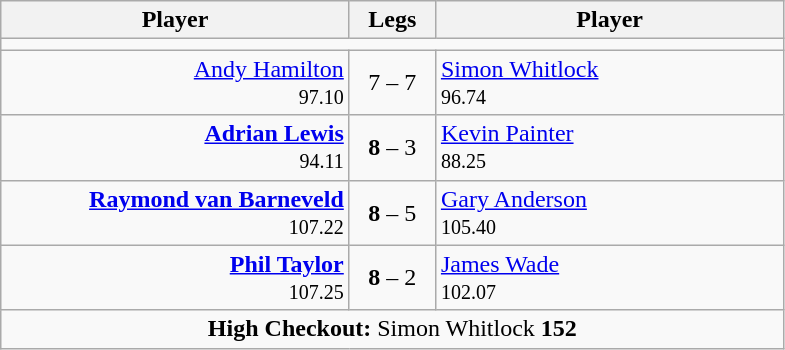<table class=wikitable style="text-align:center">
<tr>
<th width=225>Player</th>
<th width=50>Legs</th>
<th width=225>Player</th>
</tr>
<tr align=center>
<td colspan="3"></td>
</tr>
<tr align=left>
<td align=right><a href='#'>Andy Hamilton</a>  <br><small><span>97.10</span></small></td>
<td align=center>7 – 7</td>
<td> <a href='#'>Simon Whitlock</a> <br><small><span>96.74</span></small></td>
</tr>
<tr align=left>
<td align=right><strong><a href='#'>Adrian Lewis</a></strong>  <br><small><span>94.11</span></small></td>
<td align=center><strong>8</strong> – 3</td>
<td> <a href='#'>Kevin Painter</a> <br><small><span>88.25</span></small></td>
</tr>
<tr align=left>
<td align=right><strong><a href='#'>Raymond van Barneveld</a></strong>  <br><small><span>107.22</span></small></td>
<td align=center><strong>8</strong> – 5</td>
<td> <a href='#'>Gary Anderson</a> <br><small><span>105.40</span></small></td>
</tr>
<tr align=left>
<td align=right><strong><a href='#'>Phil Taylor</a></strong>  <br><small><span>107.25</span></small></td>
<td align=center><strong>8</strong> – 2</td>
<td> <a href='#'>James Wade</a> <br><small><span>102.07</span></small></td>
</tr>
<tr align=center>
<td colspan="3"><strong>High Checkout:</strong> Simon Whitlock <strong>152</strong></td>
</tr>
</table>
